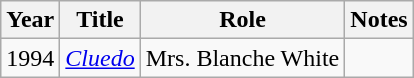<table class="wikitable sortable">
<tr>
<th>Year</th>
<th>Title</th>
<th>Role</th>
<th>Notes</th>
</tr>
<tr>
<td>1994</td>
<td><em><a href='#'>Cluedo</a></em></td>
<td>Mrs. Blanche White</td>
<td></td>
</tr>
</table>
